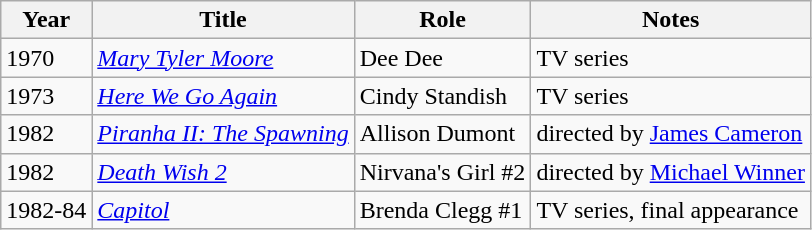<table class="wikitable sortable">
<tr>
<th>Year</th>
<th>Title</th>
<th>Role</th>
<th class="unsortable">Notes</th>
</tr>
<tr>
<td>1970</td>
<td><em><a href='#'>Mary Tyler Moore</a></em></td>
<td>Dee Dee</td>
<td>TV series</td>
</tr>
<tr>
<td>1973</td>
<td><em><a href='#'>Here We Go Again</a></em></td>
<td>Cindy Standish</td>
<td>TV series</td>
</tr>
<tr>
<td>1982</td>
<td><em><a href='#'>Piranha II: The Spawning</a></em></td>
<td>Allison Dumont</td>
<td>directed by <a href='#'>James Cameron</a></td>
</tr>
<tr>
<td>1982</td>
<td><em><a href='#'>Death Wish 2</a></em></td>
<td>Nirvana's Girl #2</td>
<td>directed by <a href='#'>Michael Winner</a></td>
</tr>
<tr>
<td>1982-84</td>
<td><em><a href='#'>Capitol</a></em></td>
<td>Brenda Clegg #1</td>
<td>TV series, final appearance</td>
</tr>
</table>
